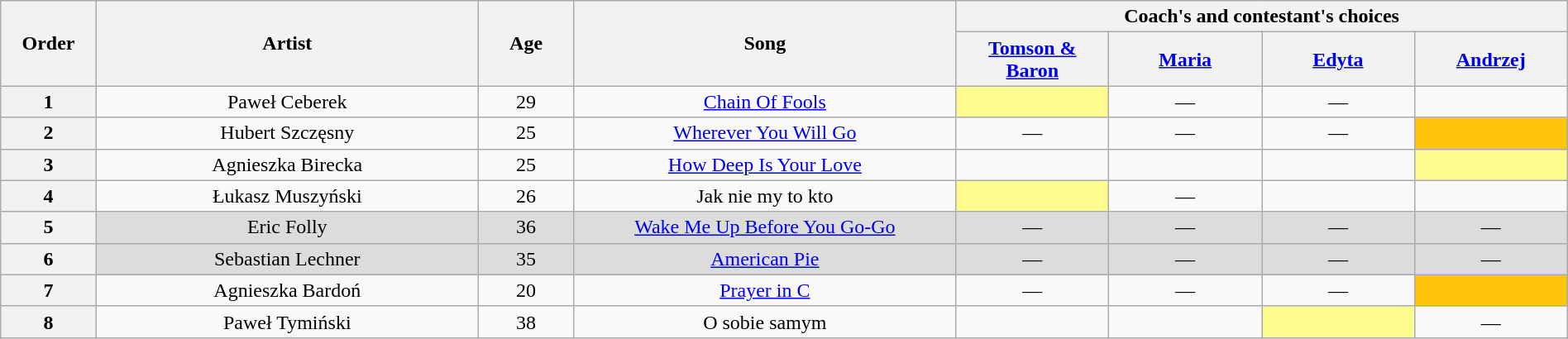<table class="wikitable" style="text-align:center; width:100%;">
<tr>
<th scope="col" rowspan="2" style="width:05%;">Order</th>
<th scope="col" rowspan="2" style="width:20%;">Artist</th>
<th scope="col" rowspan="2" style="width:05%;">Age</th>
<th scope="col" rowspan="2" style="width:20%;">Song</th>
<th scope="col" colspan="4" style="width:32%;">Coach's and contestant's choices</th>
</tr>
<tr>
<th style="width:08%;"><a href='#'>Tomson & Baron</a></th>
<th style="width:08%;"><a href='#'>Maria</a></th>
<th style="width:08%;"><a href='#'>Edyta</a></th>
<th style="width:08%;"><a href='#'>Andrzej</a></th>
</tr>
<tr>
<th>1</th>
<td>Paweł Ceberek</td>
<td>29</td>
<td><a href='#'>Chain Of Fools</a></td>
<td style="background:#fdfc8f;"><strong></strong></td>
<td>—</td>
<td>—</td>
<td><strong></strong></td>
</tr>
<tr>
<th>2</th>
<td>Hubert Szczęsny</td>
<td>25</td>
<td><a href='#'>Wherever You Will Go</a></td>
<td>—</td>
<td>—</td>
<td>—</td>
<td style="background:#FFC40C;"><strong></strong></td>
</tr>
<tr>
<th>3</th>
<td>Agnieszka Birecka</td>
<td>25</td>
<td><a href='#'>How Deep Is Your Love</a></td>
<td><strong></strong></td>
<td><strong></strong></td>
<td><strong></strong></td>
<td style="background:#fdfc8f;"><strong></strong></td>
</tr>
<tr>
<th>4</th>
<td>Łukasz Muszyński</td>
<td>26</td>
<td>Jak nie my to kto</td>
<td style="background:#fdfc8f;"><strong></strong></td>
<td>—</td>
<td><strong></strong></td>
<td><strong></strong></td>
</tr>
<tr>
<th>5</th>
<td style="background:#DCDCDC;">Eric Folly</td>
<td style="background:#DCDCDC;">36</td>
<td style="background:#DCDCDC;"><a href='#'>Wake Me Up Before You Go-Go</a></td>
<td style="background:#DCDCDC;">—</td>
<td style="background:#DCDCDC;">—</td>
<td style="background:#DCDCDC;">—</td>
<td style="background:#DCDCDC;">—</td>
</tr>
<tr>
<th>6</th>
<td style="background:#DCDCDC;">Sebastian Lechner</td>
<td style="background:#DCDCDC;">35</td>
<td style="background:#DCDCDC;"><a href='#'>American Pie</a></td>
<td style="background:#DCDCDC;">—</td>
<td style="background:#DCDCDC;">—</td>
<td style="background:#DCDCDC;">—</td>
<td style="background:#DCDCDC;">—</td>
</tr>
<tr>
<th>7</th>
<td>Agnieszka Bardoń</td>
<td>20</td>
<td><a href='#'>Prayer in C</a></td>
<td>—</td>
<td>—</td>
<td>—</td>
<td style="background:#FFC40C;"><strong></strong></td>
</tr>
<tr>
<th>8</th>
<td>Paweł Tymiński</td>
<td>38</td>
<td>O sobie samym</td>
<td><strong></strong></td>
<td><strong></strong></td>
<td style="background:#fdfc8f;"><strong></strong></td>
<td>—</td>
</tr>
</table>
